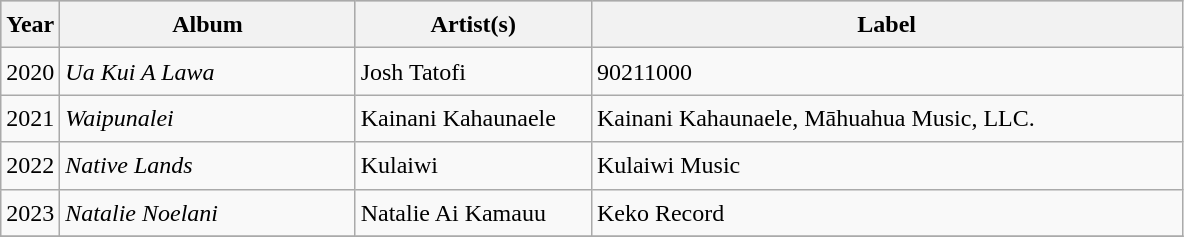<table class="wikitable" style="font-size:1.00em; line-height:1.5em;">
<tr bgcolor="#bebebe">
<th width="5%">Year</th>
<th width="25%">Album</th>
<th width="20%">Artist(s)</th>
<th width="50%">Label</th>
</tr>
<tr>
<td>2020</td>
<td><em>Ua Kui A Lawa</em></td>
<td>Josh Tatofi</td>
<td>90211000</td>
</tr>
<tr>
<td>2021</td>
<td><em>Waipunalei</em></td>
<td>Kainani Kahaunaele</td>
<td>Kainani Kahaunaele, Māhuahua Music, LLC.</td>
</tr>
<tr>
<td>2022</td>
<td><em>Native Lands</em></td>
<td>Kulaiwi</td>
<td>Kulaiwi Music</td>
</tr>
<tr>
<td>2023</td>
<td><em>Natalie Noelani</em></td>
<td>Natalie Ai Kamauu</td>
<td>Keko Record</td>
</tr>
<tr>
</tr>
</table>
